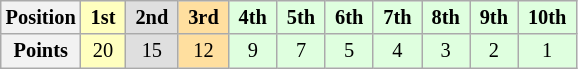<table class="wikitable" style="font-size:85%; text-align:center">
<tr>
<th>Position</th>
<td style="background:#ffffbf;"> <strong>1st</strong> </td>
<td style="background:#dfdfdf;"> <strong>2nd</strong> </td>
<td style="background:#ffdf9f;"> <strong>3rd</strong> </td>
<td style="background:#dfffdf;"> <strong>4th</strong> </td>
<td style="background:#dfffdf;"> <strong>5th</strong> </td>
<td style="background:#dfffdf;"> <strong>6th</strong> </td>
<td style="background:#dfffdf;"> <strong>7th</strong> </td>
<td style="background:#dfffdf;"> <strong>8th</strong> </td>
<td style="background:#dfffdf;"> <strong>9th</strong> </td>
<td style="background:#dfffdf;"> <strong>10th</strong> </td>
</tr>
<tr>
<th>Points</th>
<td style="background:#ffffbf;">20</td>
<td style="background:#dfdfdf;">15</td>
<td style="background:#ffdf9f;">12</td>
<td style="background:#dfffdf;">9</td>
<td style="background:#dfffdf;">7</td>
<td style="background:#dfffdf;">5</td>
<td style="background:#dfffdf;">4</td>
<td style="background:#dfffdf;">3</td>
<td style="background:#dfffdf;">2</td>
<td style="background:#dfffdf;">1</td>
</tr>
</table>
